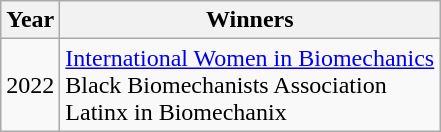<table class="wikitable">
<tr>
<th>Year</th>
<th>Winners</th>
</tr>
<tr>
<td>2022</td>
<td><a href='#'>International Women in Biomechanics</a><br>Black Biomechanists Association<br>Latinx in Biomechanix</td>
</tr>
</table>
